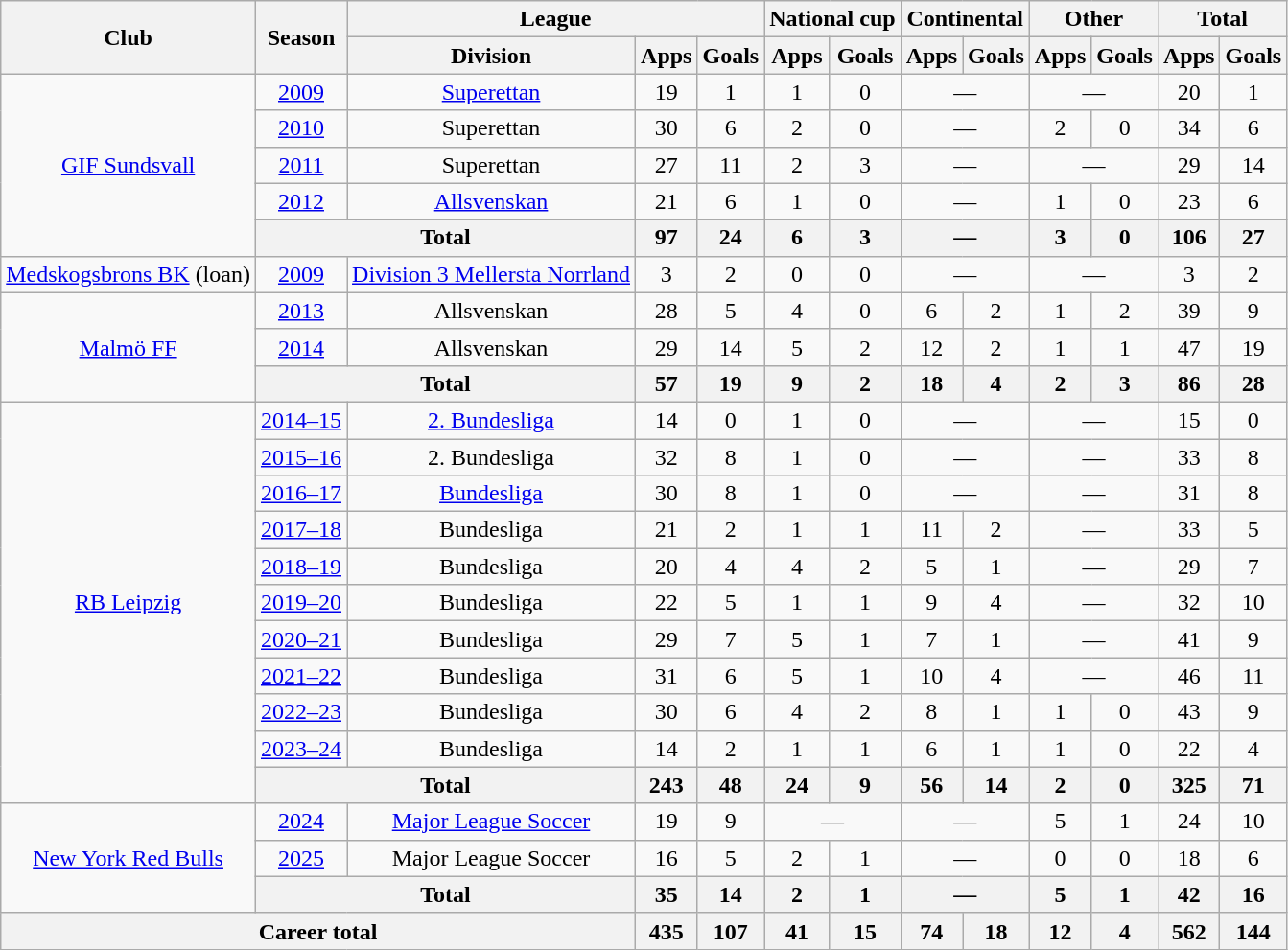<table class="wikitable" Style="text-align:center">
<tr>
<th rowspan="2">Club</th>
<th rowspan="2">Season</th>
<th colspan="3">League</th>
<th colspan="2">National cup</th>
<th colspan="2">Continental</th>
<th colspan="2">Other</th>
<th colspan="2">Total</th>
</tr>
<tr>
<th>Division</th>
<th>Apps</th>
<th>Goals</th>
<th>Apps</th>
<th>Goals</th>
<th>Apps</th>
<th>Goals</th>
<th>Apps</th>
<th>Goals</th>
<th>Apps</th>
<th>Goals</th>
</tr>
<tr>
<td rowspan="5"><a href='#'>GIF Sundsvall</a></td>
<td><a href='#'>2009</a></td>
<td><a href='#'>Superettan</a></td>
<td>19</td>
<td>1</td>
<td>1</td>
<td>0</td>
<td colspan="2">—</td>
<td colspan="2">—</td>
<td>20</td>
<td>1</td>
</tr>
<tr>
<td><a href='#'>2010</a></td>
<td>Superettan</td>
<td>30</td>
<td>6</td>
<td>2</td>
<td>0</td>
<td colspan="2">—</td>
<td>2</td>
<td>0</td>
<td>34</td>
<td>6</td>
</tr>
<tr>
<td><a href='#'>2011</a></td>
<td>Superettan</td>
<td>27</td>
<td>11</td>
<td>2</td>
<td>3</td>
<td colspan="2">—</td>
<td colspan="2">—</td>
<td>29</td>
<td>14</td>
</tr>
<tr>
<td><a href='#'>2012</a></td>
<td><a href='#'>Allsvenskan</a></td>
<td>21</td>
<td>6</td>
<td>1</td>
<td>0</td>
<td colspan="2">—</td>
<td>1</td>
<td>0</td>
<td>23</td>
<td>6</td>
</tr>
<tr>
<th colspan="2">Total</th>
<th>97</th>
<th>24</th>
<th>6</th>
<th>3</th>
<th colspan="2">—</th>
<th>3</th>
<th>0</th>
<th>106</th>
<th>27</th>
</tr>
<tr>
<td><a href='#'>Medskogsbrons BK</a> (loan)</td>
<td><a href='#'>2009</a></td>
<td><a href='#'>Division 3 Mellersta Norrland</a></td>
<td>3</td>
<td>2</td>
<td>0</td>
<td>0</td>
<td colspan="2">—</td>
<td colspan="2">—</td>
<td>3</td>
<td>2</td>
</tr>
<tr>
<td rowspan="3"><a href='#'>Malmö FF</a></td>
<td><a href='#'>2013</a></td>
<td>Allsvenskan</td>
<td>28</td>
<td>5</td>
<td>4</td>
<td>0</td>
<td>6</td>
<td>2</td>
<td>1</td>
<td>2</td>
<td>39</td>
<td>9</td>
</tr>
<tr>
<td><a href='#'>2014</a></td>
<td>Allsvenskan</td>
<td>29</td>
<td>14</td>
<td>5</td>
<td>2</td>
<td>12</td>
<td>2</td>
<td>1</td>
<td>1</td>
<td>47</td>
<td>19</td>
</tr>
<tr>
<th colspan="2">Total</th>
<th>57</th>
<th>19</th>
<th>9</th>
<th>2</th>
<th>18</th>
<th>4</th>
<th>2</th>
<th>3</th>
<th>86</th>
<th>28</th>
</tr>
<tr>
<td rowspan="11"><a href='#'>RB Leipzig</a></td>
<td><a href='#'>2014–15</a></td>
<td><a href='#'>2. Bundesliga</a></td>
<td>14</td>
<td>0</td>
<td>1</td>
<td>0</td>
<td colspan="2">—</td>
<td colspan="2">—</td>
<td>15</td>
<td>0</td>
</tr>
<tr>
<td><a href='#'>2015–16</a></td>
<td>2. Bundesliga</td>
<td>32</td>
<td>8</td>
<td>1</td>
<td>0</td>
<td colspan="2">—</td>
<td colspan="2">—</td>
<td>33</td>
<td>8</td>
</tr>
<tr>
<td><a href='#'>2016–17</a></td>
<td><a href='#'>Bundesliga</a></td>
<td>30</td>
<td>8</td>
<td>1</td>
<td>0</td>
<td colspan="2">—</td>
<td colspan="2">—</td>
<td>31</td>
<td>8</td>
</tr>
<tr>
<td><a href='#'>2017–18</a></td>
<td>Bundesliga</td>
<td>21</td>
<td>2</td>
<td>1</td>
<td>1</td>
<td>11</td>
<td>2</td>
<td colspan="2">—</td>
<td>33</td>
<td>5</td>
</tr>
<tr>
<td><a href='#'>2018–19</a></td>
<td>Bundesliga</td>
<td>20</td>
<td>4</td>
<td>4</td>
<td>2</td>
<td>5</td>
<td>1</td>
<td colspan="2">—</td>
<td>29</td>
<td>7</td>
</tr>
<tr>
<td><a href='#'>2019–20</a></td>
<td>Bundesliga</td>
<td>22</td>
<td>5</td>
<td>1</td>
<td>1</td>
<td>9</td>
<td>4</td>
<td colspan="2">—</td>
<td>32</td>
<td>10</td>
</tr>
<tr>
<td><a href='#'>2020–21</a></td>
<td>Bundesliga</td>
<td>29</td>
<td>7</td>
<td>5</td>
<td>1</td>
<td>7</td>
<td>1</td>
<td colspan="2">—</td>
<td>41</td>
<td>9</td>
</tr>
<tr>
<td><a href='#'>2021–22</a></td>
<td>Bundesliga</td>
<td>31</td>
<td>6</td>
<td>5</td>
<td>1</td>
<td>10</td>
<td>4</td>
<td colspan="2">—</td>
<td>46</td>
<td>11</td>
</tr>
<tr>
<td><a href='#'>2022–23</a></td>
<td>Bundesliga</td>
<td>30</td>
<td>6</td>
<td>4</td>
<td>2</td>
<td>8</td>
<td>1</td>
<td>1</td>
<td>0</td>
<td>43</td>
<td>9</td>
</tr>
<tr>
<td><a href='#'>2023–24</a></td>
<td>Bundesliga</td>
<td>14</td>
<td>2</td>
<td>1</td>
<td>1</td>
<td>6</td>
<td>1</td>
<td>1</td>
<td>0</td>
<td>22</td>
<td>4</td>
</tr>
<tr>
<th colspan="2">Total</th>
<th>243</th>
<th>48</th>
<th>24</th>
<th>9</th>
<th>56</th>
<th>14</th>
<th>2</th>
<th>0</th>
<th>325</th>
<th>71</th>
</tr>
<tr>
<td rowspan="3"><a href='#'>New York Red Bulls</a></td>
<td><a href='#'>2024</a></td>
<td><a href='#'>Major League Soccer</a></td>
<td>19</td>
<td>9</td>
<td colspan="2">—</td>
<td colspan="2">—</td>
<td>5</td>
<td>1</td>
<td>24</td>
<td>10</td>
</tr>
<tr>
<td><a href='#'>2025</a></td>
<td>Major League Soccer</td>
<td>16</td>
<td>5</td>
<td>2</td>
<td>1</td>
<td colspan="2">—</td>
<td>0</td>
<td>0</td>
<td>18</td>
<td>6</td>
</tr>
<tr>
<th colspan="2">Total</th>
<th>35</th>
<th>14</th>
<th>2</th>
<th>1</th>
<th colspan="2">—</th>
<th>5</th>
<th>1</th>
<th>42</th>
<th>16</th>
</tr>
<tr>
<th colspan="3">Career total</th>
<th>435</th>
<th>107</th>
<th>41</th>
<th>15</th>
<th>74</th>
<th>18</th>
<th>12</th>
<th>4</th>
<th>562</th>
<th>144</th>
</tr>
</table>
